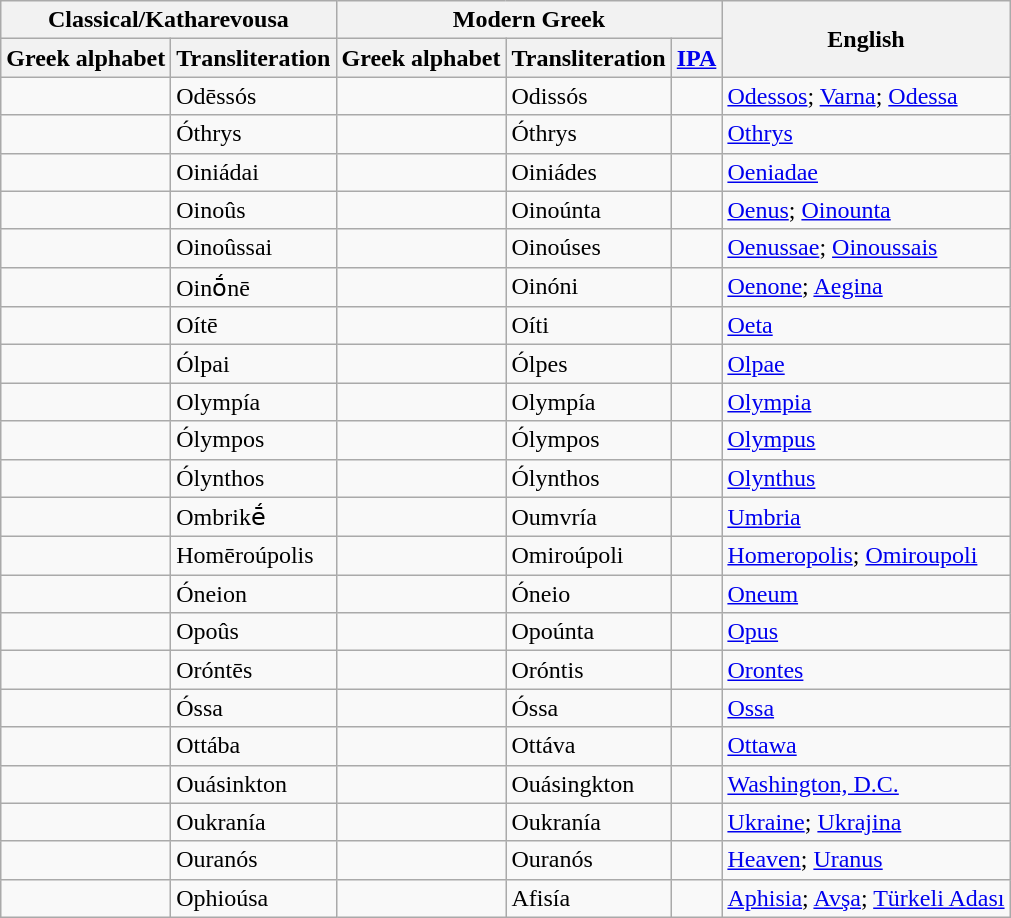<table class="wikitable">
<tr>
<th colspan="2">Classical/Katharevousa</th>
<th colspan="3">Modern Greek</th>
<th rowspan="2">English</th>
</tr>
<tr>
<th>Greek alphabet</th>
<th>Transliteration</th>
<th>Greek alphabet</th>
<th>Transliteration</th>
<th><a href='#'>IPA</a></th>
</tr>
<tr>
<td></td>
<td>Odēssós</td>
<td></td>
<td>Odissós</td>
<td></td>
<td><a href='#'>Odessos</a>; <a href='#'>Varna</a>; <a href='#'>Odessa</a></td>
</tr>
<tr>
<td></td>
<td>Óthrys</td>
<td></td>
<td>Óthrys</td>
<td></td>
<td><a href='#'>Othrys</a></td>
</tr>
<tr>
<td></td>
<td>Oiniádai</td>
<td></td>
<td>Oiniádes</td>
<td></td>
<td><a href='#'>Oeniadae</a></td>
</tr>
<tr>
<td></td>
<td>Oinoûs</td>
<td></td>
<td>Oinoúnta</td>
<td></td>
<td><a href='#'>Oenus</a>; <a href='#'>Oinounta</a></td>
</tr>
<tr>
<td></td>
<td>Oinoûssai</td>
<td></td>
<td>Oinoúses</td>
<td></td>
<td><a href='#'>Oenussae</a>; <a href='#'>Oinoussais</a></td>
</tr>
<tr>
<td></td>
<td>Oinṓnē</td>
<td></td>
<td>Oinóni</td>
<td></td>
<td><a href='#'>Oenone</a>; <a href='#'>Aegina</a></td>
</tr>
<tr>
<td></td>
<td>Oítē</td>
<td></td>
<td>Oíti</td>
<td></td>
<td><a href='#'>Oeta</a></td>
</tr>
<tr>
<td></td>
<td>Ólpai</td>
<td></td>
<td>Ólpes</td>
<td></td>
<td><a href='#'>Olpae</a></td>
</tr>
<tr>
<td></td>
<td>Olympía</td>
<td></td>
<td>Olympía</td>
<td></td>
<td><a href='#'>Olympia</a></td>
</tr>
<tr>
<td></td>
<td>Ólympos</td>
<td></td>
<td>Ólympos</td>
<td></td>
<td><a href='#'>Olympus</a></td>
</tr>
<tr>
<td></td>
<td>Ólynthos</td>
<td></td>
<td>Ólynthos</td>
<td></td>
<td><a href='#'>Olynthus</a></td>
</tr>
<tr>
<td></td>
<td>Ombrikḗ</td>
<td></td>
<td>Oumvría</td>
<td></td>
<td><a href='#'>Umbria</a></td>
</tr>
<tr>
<td></td>
<td>Homēroúpolis</td>
<td></td>
<td>Omiroúpoli</td>
<td></td>
<td><a href='#'>Homeropolis</a>; <a href='#'>Omiroupoli</a></td>
</tr>
<tr>
<td></td>
<td>Óneion</td>
<td></td>
<td>Óneio</td>
<td></td>
<td><a href='#'>Oneum</a></td>
</tr>
<tr>
<td></td>
<td>Opoûs</td>
<td></td>
<td>Opoúnta</td>
<td></td>
<td><a href='#'>Opus</a></td>
</tr>
<tr>
<td></td>
<td>Oróntēs</td>
<td></td>
<td>Oróntis</td>
<td></td>
<td><a href='#'>Orontes</a></td>
</tr>
<tr>
<td></td>
<td>Óssa</td>
<td></td>
<td>Óssa</td>
<td></td>
<td><a href='#'>Ossa</a></td>
</tr>
<tr>
<td></td>
<td>Ottába</td>
<td></td>
<td>Ottáva</td>
<td></td>
<td><a href='#'>Ottawa</a></td>
</tr>
<tr>
<td></td>
<td>Ouásinkton</td>
<td></td>
<td>Ouásingkton</td>
<td></td>
<td><a href='#'>Washington, D.C.</a></td>
</tr>
<tr>
<td></td>
<td>Oukranía</td>
<td></td>
<td>Oukranía</td>
<td></td>
<td><a href='#'>Ukraine</a>; <a href='#'>Ukrajina</a></td>
</tr>
<tr>
<td></td>
<td>Ouranós</td>
<td></td>
<td>Ouranós</td>
<td></td>
<td><a href='#'>Heaven</a>; <a href='#'>Uranus</a></td>
</tr>
<tr>
<td></td>
<td>Ophioúsa</td>
<td></td>
<td>Afisía</td>
<td></td>
<td><a href='#'>Aphisia</a>; <a href='#'>Avşa</a>; <a href='#'>Türkeli Adası</a></td>
</tr>
</table>
